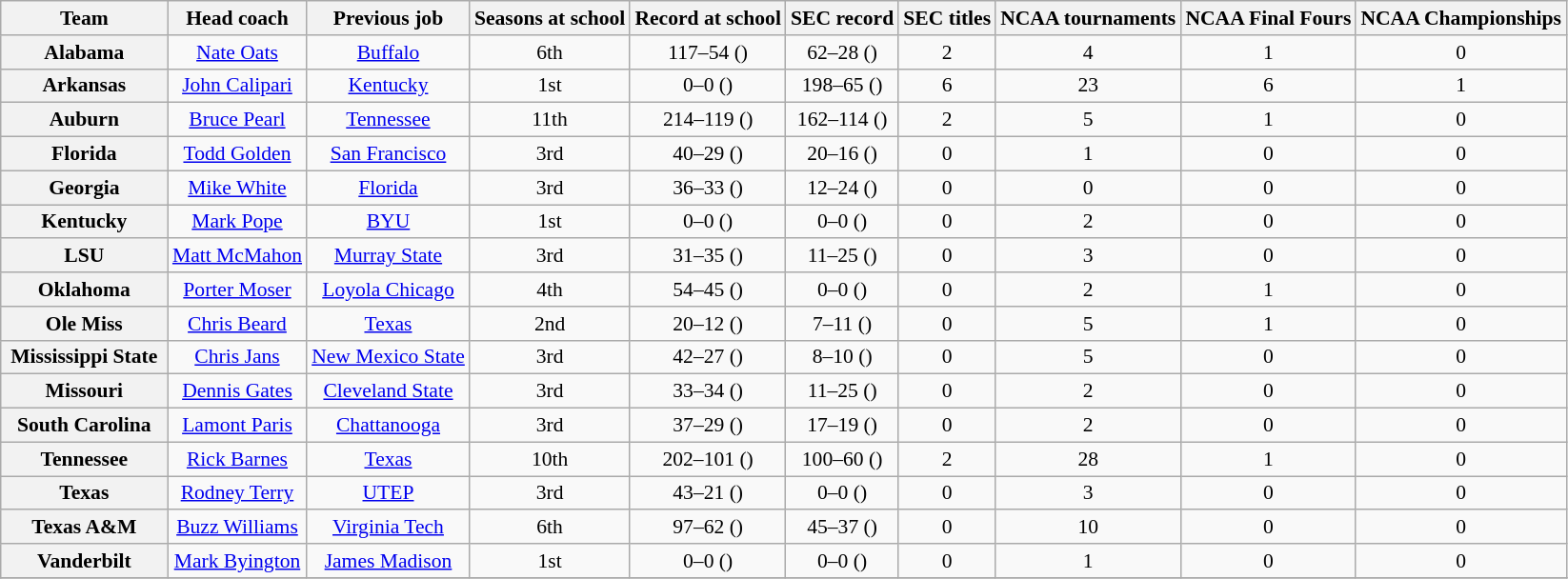<table class="wikitable sortable" style="text-align: center;font-size:90%;">
<tr>
<th width="110">Team</th>
<th>Head coach</th>
<th>Previous job</th>
<th>Seasons at school</th>
<th>Record at school</th>
<th>SEC record</th>
<th>SEC titles</th>
<th>NCAA tournaments</th>
<th>NCAA Final Fours</th>
<th>NCAA Championships</th>
</tr>
<tr>
<th style=>Alabama</th>
<td><a href='#'>Nate Oats</a></td>
<td><a href='#'>Buffalo</a></td>
<td>6th</td>
<td>117–54 ()</td>
<td>62–28 ()</td>
<td>2</td>
<td>4</td>
<td>1</td>
<td>0</td>
</tr>
<tr>
<th style=>Arkansas</th>
<td><a href='#'>John Calipari</a></td>
<td><a href='#'>Kentucky</a></td>
<td>1st</td>
<td>0–0 ()</td>
<td>198–65 ()</td>
<td>6</td>
<td>23</td>
<td>6</td>
<td>1</td>
</tr>
<tr>
<th style=>Auburn</th>
<td><a href='#'>Bruce Pearl</a></td>
<td><a href='#'>Tennessee</a></td>
<td>11th</td>
<td>214–119 ()</td>
<td>162–114 ()</td>
<td>2</td>
<td>5</td>
<td>1</td>
<td>0</td>
</tr>
<tr>
<th style=>Florida</th>
<td><a href='#'>Todd Golden</a></td>
<td><a href='#'>San Francisco</a></td>
<td>3rd</td>
<td>40–29 ()</td>
<td>20–16 ()</td>
<td>0</td>
<td>1</td>
<td>0</td>
<td>0</td>
</tr>
<tr>
<th style=>Georgia</th>
<td><a href='#'>Mike White</a></td>
<td><a href='#'>Florida</a></td>
<td>3rd</td>
<td>36–33 ()</td>
<td>12–24 ()</td>
<td>0</td>
<td>0</td>
<td>0</td>
<td>0</td>
</tr>
<tr>
<th style=>Kentucky</th>
<td><a href='#'>Mark Pope</a></td>
<td><a href='#'>BYU</a></td>
<td>1st</td>
<td>0–0 ()</td>
<td>0–0 ()</td>
<td>0</td>
<td>2</td>
<td>0</td>
<td>0</td>
</tr>
<tr>
<th style=>LSU</th>
<td><a href='#'>Matt McMahon</a></td>
<td><a href='#'>Murray State</a></td>
<td>3rd</td>
<td>31–35 ()</td>
<td>11–25 ()</td>
<td>0</td>
<td>3</td>
<td>0</td>
<td>0</td>
</tr>
<tr>
<th style=>Oklahoma</th>
<td><a href='#'>Porter Moser</a></td>
<td><a href='#'>Loyola Chicago</a></td>
<td>4th</td>
<td>54–45 ()</td>
<td>0–0 ()</td>
<td>0</td>
<td>2</td>
<td>1</td>
<td>0</td>
</tr>
<tr>
<th style=>Ole Miss</th>
<td><a href='#'>Chris Beard</a></td>
<td><a href='#'>Texas</a></td>
<td>2nd</td>
<td>20–12 ()</td>
<td>7–11 ()</td>
<td>0</td>
<td>5</td>
<td>1</td>
<td>0</td>
</tr>
<tr>
<th style=>Mississippi State</th>
<td><a href='#'>Chris Jans</a></td>
<td><a href='#'>New Mexico State</a></td>
<td>3rd</td>
<td>42–27 ()</td>
<td>8–10 ()</td>
<td>0</td>
<td>5</td>
<td>0</td>
<td>0</td>
</tr>
<tr>
<th style=>Missouri</th>
<td><a href='#'>Dennis Gates</a></td>
<td><a href='#'>Cleveland State</a></td>
<td>3rd</td>
<td>33–34 ()</td>
<td>11–25 ()</td>
<td>0</td>
<td>2</td>
<td>0</td>
<td>0</td>
</tr>
<tr>
<th style=>South Carolina</th>
<td><a href='#'>Lamont Paris</a></td>
<td><a href='#'>Chattanooga</a></td>
<td>3rd</td>
<td>37–29 ()</td>
<td>17–19 ()</td>
<td>0</td>
<td>2</td>
<td>0</td>
<td>0</td>
</tr>
<tr>
<th style=>Tennessee</th>
<td><a href='#'>Rick Barnes</a></td>
<td><a href='#'>Texas</a></td>
<td>10th</td>
<td>202–101 ()</td>
<td>100–60 ()</td>
<td>2</td>
<td>28</td>
<td>1</td>
<td>0</td>
</tr>
<tr>
<th style=>Texas</th>
<td><a href='#'>Rodney Terry</a></td>
<td><a href='#'>UTEP</a></td>
<td>3rd</td>
<td>43–21 ()</td>
<td>0–0 ()</td>
<td>0</td>
<td>3</td>
<td>0</td>
<td>0</td>
</tr>
<tr>
<th style=>Texas A&M</th>
<td><a href='#'>Buzz Williams</a></td>
<td><a href='#'>Virginia Tech</a></td>
<td>6th</td>
<td>97–62 ()</td>
<td>45–37 ()</td>
<td>0</td>
<td>10</td>
<td>0</td>
<td>0</td>
</tr>
<tr>
<th style=>Vanderbilt</th>
<td><a href='#'>Mark Byington</a></td>
<td><a href='#'>James Madison</a></td>
<td>1st</td>
<td>0–0 ()</td>
<td>0–0 ()</td>
<td>0</td>
<td>1</td>
<td>0</td>
<td>0</td>
</tr>
<tr>
</tr>
</table>
